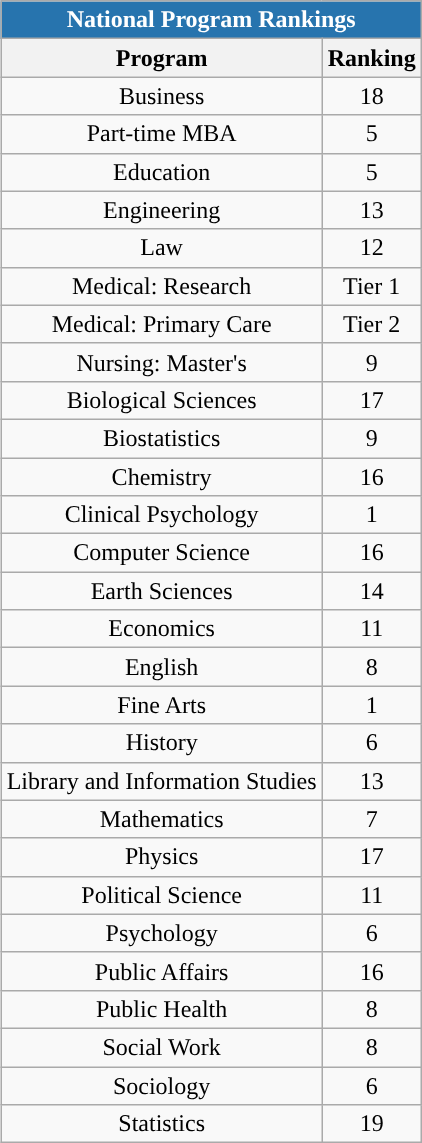<table class="wikitable sortable collapsible collapsed" style="float:right; text-align:center">
<tr>
<th colspan=4 style="background:#2774AE; color:#FFFFFF; ">National Program Rankings</th>
</tr>
<tr>
<th>Program</th>
<th>Ranking</th>
</tr>
<tr>
<td>Business</td>
<td>18</td>
</tr>
<tr>
<td>Part-time MBA</td>
<td>5</td>
</tr>
<tr>
<td>Education</td>
<td>5</td>
</tr>
<tr>
<td>Engineering</td>
<td>13</td>
</tr>
<tr>
<td>Law</td>
<td>12</td>
</tr>
<tr>
<td>Medical: Research</td>
<td>Tier 1</td>
</tr>
<tr>
<td>Medical: Primary Care</td>
<td>Tier 2</td>
</tr>
<tr>
<td>Nursing: Master's</td>
<td>9</td>
</tr>
<tr>
<td>Biological Sciences</td>
<td>17</td>
</tr>
<tr>
<td>Biostatistics</td>
<td>9</td>
</tr>
<tr>
<td>Chemistry</td>
<td>16</td>
</tr>
<tr>
<td>Clinical Psychology</td>
<td>1</td>
</tr>
<tr>
<td>Computer Science</td>
<td>16</td>
</tr>
<tr>
<td>Earth Sciences</td>
<td>14</td>
</tr>
<tr>
<td>Economics</td>
<td>11</td>
</tr>
<tr>
<td>English</td>
<td>8</td>
</tr>
<tr>
<td>Fine Arts</td>
<td>1</td>
</tr>
<tr>
<td>History</td>
<td>6</td>
</tr>
<tr>
<td>Library and Information Studies</td>
<td>13</td>
</tr>
<tr>
<td>Mathematics</td>
<td>7</td>
</tr>
<tr>
<td>Physics</td>
<td>17</td>
</tr>
<tr>
<td>Political Science</td>
<td>11</td>
</tr>
<tr>
<td>Psychology</td>
<td>6</td>
</tr>
<tr>
<td>Public Affairs</td>
<td>16</td>
</tr>
<tr>
<td>Public Health</td>
<td>8</td>
</tr>
<tr>
<td>Social Work</td>
<td>8</td>
</tr>
<tr>
<td>Sociology</td>
<td>6</td>
</tr>
<tr>
<td>Statistics</td>
<td>19</td>
</tr>
</table>
